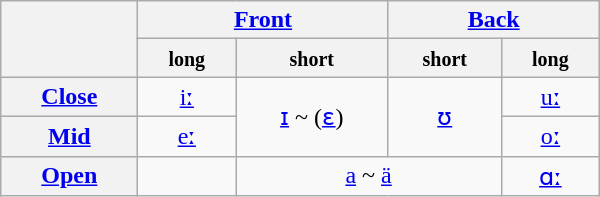<table class="wikitable" style="text-align:center; width:25em;">
<tr>
<th rowspan="2"></th>
<th colspan="2"><a href='#'>Front</a></th>
<th colspan="2"><a href='#'>Back</a></th>
</tr>
<tr>
<th><small>long</small></th>
<th><small>short</small></th>
<th><small>short</small></th>
<th><small>long</small></th>
</tr>
<tr>
<th><a href='#'>Close</a></th>
<td><a href='#'>iː</a></td>
<td rowspan="2"><a href='#'>ɪ</a> ~ (<a href='#'>ɛ</a>)</td>
<td rowspan="2"><a href='#'>ʊ</a></td>
<td><a href='#'>uː</a></td>
</tr>
<tr>
<th><a href='#'>Mid</a></th>
<td><a href='#'>eː</a></td>
<td><a href='#'>oː</a></td>
</tr>
<tr>
<th><a href='#'>Open</a></th>
<td></td>
<td colspan="2"><a href='#'>a</a> ~ <a href='#'>ä</a></td>
<td><a href='#'>ɑː</a></td>
</tr>
</table>
